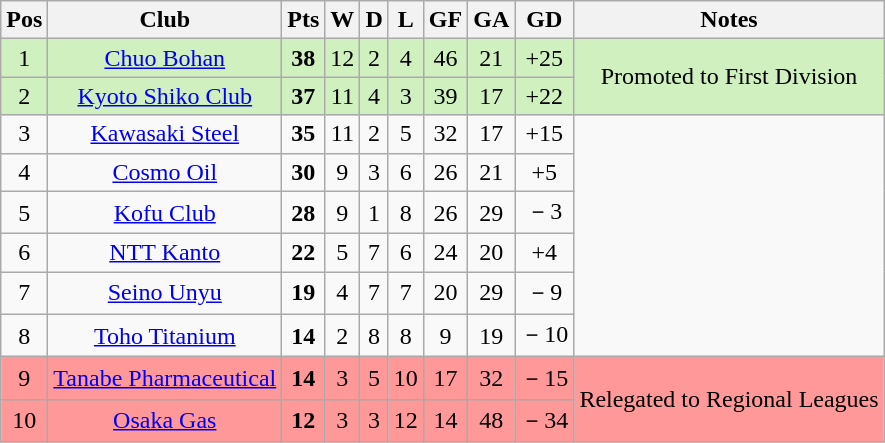<table class="wikitable">
<tr align=center>
<th>Pos</th>
<th>Club</th>
<th>Pts</th>
<th>W</th>
<th>D</th>
<th>L</th>
<th>GF</th>
<th>GA</th>
<th>GD</th>
<th>Notes</th>
</tr>
<tr align=center style="background:#D0F0C0;">
<td>1</td>
<td><a href='#'>Chuo Bohan</a></td>
<td><strong>38</strong></td>
<td>12</td>
<td>2</td>
<td>4</td>
<td>46</td>
<td>21</td>
<td>+25</td>
<td rowspan="2">Promoted to First Division</td>
</tr>
<tr align=center style="background:#D0F0C0;">
<td>2</td>
<td><a href='#'>Kyoto Shiko Club</a></td>
<td><strong>37</strong></td>
<td>11</td>
<td>4</td>
<td>3</td>
<td>39</td>
<td>17</td>
<td>+22</td>
</tr>
<tr align=center>
<td>3</td>
<td><a href='#'>Kawasaki Steel</a></td>
<td><strong>35</strong></td>
<td>11</td>
<td>2</td>
<td>5</td>
<td>32</td>
<td>17</td>
<td>+15</td>
</tr>
<tr align=center>
<td>4</td>
<td><a href='#'>Cosmo Oil</a></td>
<td><strong>30</strong></td>
<td>9</td>
<td>3</td>
<td>6</td>
<td>26</td>
<td>21</td>
<td>+5</td>
</tr>
<tr align=center>
<td>5</td>
<td><a href='#'>Kofu Club</a></td>
<td><strong>28</strong></td>
<td>9</td>
<td>1</td>
<td>8</td>
<td>26</td>
<td>29</td>
<td>－3</td>
</tr>
<tr align=center>
<td>6</td>
<td><a href='#'>NTT Kanto</a></td>
<td><strong>22</strong></td>
<td>5</td>
<td>7</td>
<td>6</td>
<td>24</td>
<td>20</td>
<td>+4</td>
</tr>
<tr align=center>
<td>7</td>
<td><a href='#'>Seino Unyu</a></td>
<td><strong>19</strong></td>
<td>4</td>
<td>7</td>
<td>7</td>
<td>20</td>
<td>29</td>
<td>－9</td>
</tr>
<tr align=center>
<td>8</td>
<td><a href='#'>Toho Titanium</a></td>
<td><strong>14</strong></td>
<td>2</td>
<td>8</td>
<td>8</td>
<td>9</td>
<td>19</td>
<td>－10</td>
</tr>
<tr align=center style="background:#FF9999;">
<td>9</td>
<td><a href='#'>Tanabe Pharmaceutical</a></td>
<td><strong>14</strong></td>
<td>3</td>
<td>5</td>
<td>10</td>
<td>17</td>
<td>32</td>
<td>－15</td>
<td rowspan="2">Relegated to Regional Leagues</td>
</tr>
<tr align=center style="background:#FF9999;">
<td>10</td>
<td><a href='#'>Osaka Gas</a></td>
<td><strong>12</strong></td>
<td>3</td>
<td>3</td>
<td>12</td>
<td>14</td>
<td>48</td>
<td>－34</td>
</tr>
</table>
